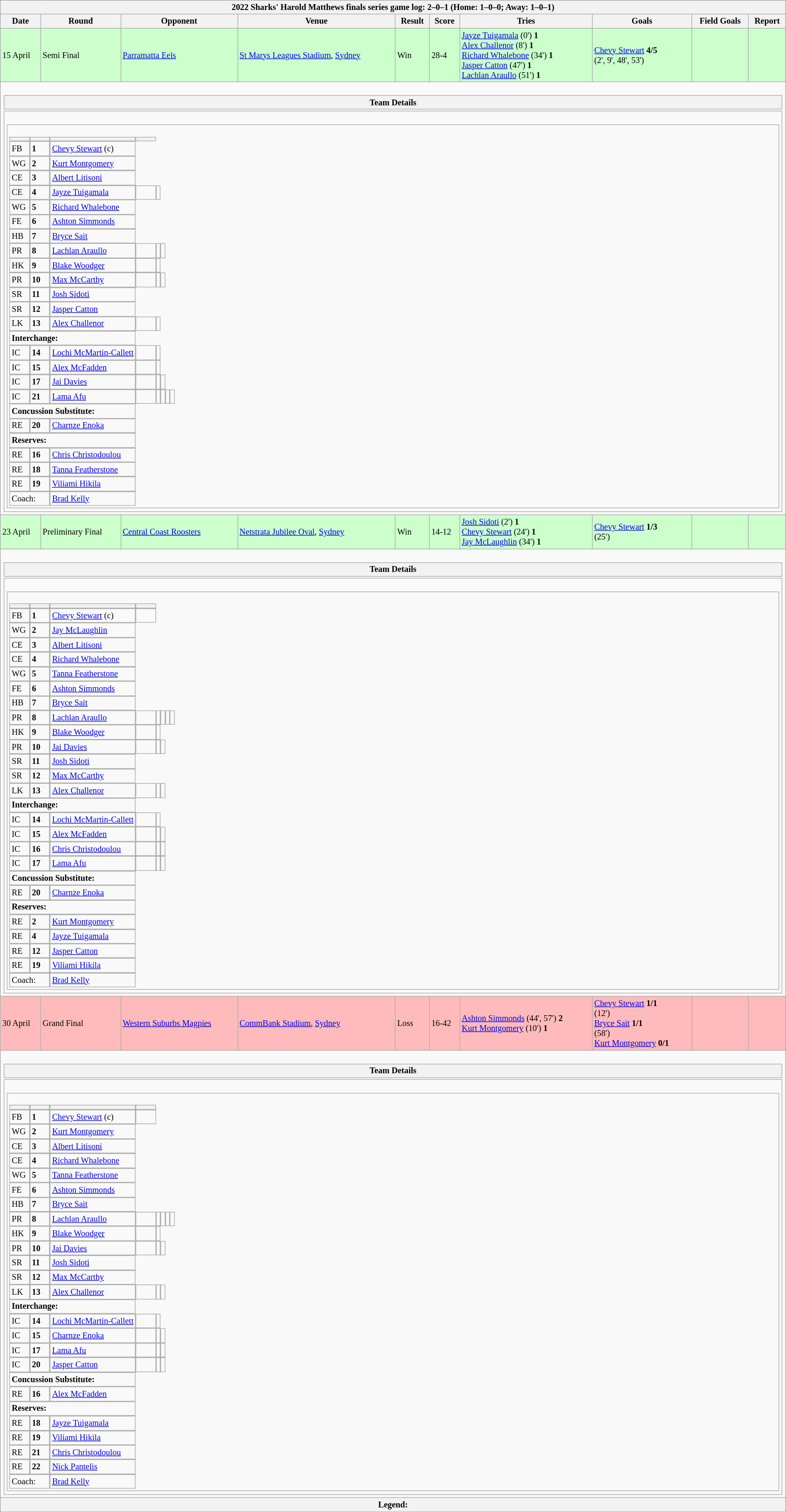<table class="wikitable collapsible collapsed"  style="font-size:85%; width:100%;">
<tr>
<th colspan=10>2022 Sharks' Harold Matthews finals series game log: 2–0–1 (Home: 1–0–0; Away: 1–0–1)</th>
</tr>
<tr>
<th>Date</th>
<th>Round</th>
<th>Opponent</th>
<th>Venue</th>
<th>Result</th>
<th>Score</th>
<th>Tries</th>
<th>Goals</th>
<th>Field Goals</th>
<th>Report</th>
</tr>
<tr style="background:#cfc;">
<td>15 April</td>
<td>Semi Final</td>
<td>  <a href='#'>Parramatta Eels</a></td>
<td><a href='#'>St Marys Leagues Stadium</a>, <a href='#'>Sydney</a></td>
<td>Win</td>
<td>28-4</td>
<td><a href='#'>Jayze Tuigamala</a> (0') <strong>1</strong> <br><a href='#'>Alex Challenor</a> (8') <strong>1</strong> <br><a href='#'>Richard Whalebone</a> (34') <strong>1</strong> <br><a href='#'>Jasper Catton</a> (47') <strong>1</strong> <br><a href='#'>Lachlan Araullo</a> (51') <strong>1</strong></td>
<td><a href='#'>Chevy Stewart</a> <strong>4/5</strong><br>(2', 9', 48', 53')</td>
<td></td>
<td></td>
</tr>
<tr>
<td colspan="10"><br><table class="mw-collapsible mw-collapsed" width="100%" border="0">
<tr>
<th>Team Details</th>
</tr>
<tr>
<td><br><table width="100%">
<tr>
<td width="50%" valign="top"><br><table cellpadding="0" cellspacing="0">
<tr>
<th width="25"></th>
<th width="25"></th>
<th></th>
<th width="25"></th>
</tr>
<tr>
<td>FB</td>
<td><strong>1</strong></td>
<td> <a href='#'>Chevy Stewart</a> (c)</td>
</tr>
<tr>
<td>WG</td>
<td><strong>2</strong></td>
<td> <a href='#'>Kurt Montgomery</a></td>
</tr>
<tr>
<td>CE</td>
<td><strong>3</strong></td>
<td> <a href='#'>Albert Litisoni</a></td>
</tr>
<tr>
<td>CE</td>
<td><strong>4</strong></td>
<td> <a href='#'>Jayze Tuigamala</a></td>
<td></td>
<td></td>
</tr>
<tr>
<td>WG</td>
<td><strong>5</strong></td>
<td> <a href='#'>Richard Whalebone</a></td>
</tr>
<tr>
<td>FE</td>
<td><strong>6</strong></td>
<td> <a href='#'>Ashton Simmonds</a></td>
</tr>
<tr>
<td>HB</td>
<td><strong>7</strong></td>
<td> <a href='#'>Bryce Sait</a></td>
</tr>
<tr>
<td>PR</td>
<td><strong>8</strong></td>
<td> <a href='#'>Lachlan Araullo</a></td>
<td></td>
<td></td>
<td></td>
</tr>
<tr>
<td>HK</td>
<td><strong>9</strong></td>
<td> <a href='#'>Blake Woodger</a></td>
<td></td>
<td></td>
</tr>
<tr>
<td>PR</td>
<td><strong>10</strong></td>
<td> <a href='#'>Max McCarthy</a></td>
<td></td>
<td></td>
<td></td>
</tr>
<tr>
<td>SR</td>
<td><strong>11</strong></td>
<td> <a href='#'>Josh Sidoti</a></td>
</tr>
<tr>
<td>SR</td>
<td><strong>12</strong></td>
<td> <a href='#'>Jasper Catton</a></td>
</tr>
<tr>
<td>LK</td>
<td><strong>13</strong></td>
<td> <a href='#'>Alex Challenor</a></td>
<td></td>
<td></td>
</tr>
<tr>
<td colspan="3"><strong>Interchange:</strong></td>
</tr>
<tr>
<td>IC</td>
<td><strong>14</strong></td>
<td> <a href='#'>Lochi McMartin-Callett</a></td>
<td></td>
<td></td>
</tr>
<tr>
<td>IC</td>
<td><strong>15</strong></td>
<td> <a href='#'>Alex McFadden</a></td>
<td></td>
<td></td>
</tr>
<tr>
<td>IC</td>
<td><strong>17</strong></td>
<td> <a href='#'>Jai Davies</a></td>
<td></td>
<td></td>
<td></td>
</tr>
<tr>
<td>IC</td>
<td><strong>21</strong></td>
<td> <a href='#'>Lama Afu</a></td>
<td></td>
<td></td>
<td></td>
<td></td>
<td></td>
</tr>
<tr>
<td colspan="3"><strong>Concussion Substitute:</strong></td>
</tr>
<tr>
<td>RE</td>
<td><strong>20</strong></td>
<td> <a href='#'>Charnze Enoka</a></td>
</tr>
<tr>
<td colspan="3"><strong>Reserves:</strong></td>
</tr>
<tr>
<td>RE</td>
<td><strong>16</strong></td>
<td> <a href='#'>Chris Christodoulou</a></td>
</tr>
<tr>
<td>RE</td>
<td><strong>18</strong></td>
<td> <a href='#'>Tanna Featherstone</a></td>
</tr>
<tr>
<td>RE</td>
<td><strong>19</strong></td>
<td> <a href='#'>Viliami Hikila</a></td>
</tr>
<tr>
<td colspan="2">Coach:</td>
<td> <a href='#'>Brad Kelly</a></td>
</tr>
</table>
</td>
</tr>
</table>
</td>
</tr>
</table>
</td>
</tr>
<tr style="background:#cfc;">
<td>23 April</td>
<td>Preliminary Final</td>
<td> <a href='#'>Central Coast Roosters</a></td>
<td><a href='#'>Netstrata Jubilee Oval</a>, <a href='#'>Sydney</a></td>
<td>Win</td>
<td>14-12</td>
<td><a href='#'>Josh Sidoti</a> (2') <strong>1</strong> <br><a href='#'>Chevy Stewart</a> (24') <strong>1</strong> <br><a href='#'>Jay McLaughlin</a> (34') <strong>1</strong></td>
<td><a href='#'>Chevy Stewart</a> <strong>1/3</strong><br>(25')</td>
<td></td>
<td></td>
</tr>
<tr>
<td colspan="10"><br><table class="mw-collapsible mw-collapsed" width="100%" border="0">
<tr>
<th>Team Details</th>
</tr>
<tr>
<td><br><table width="100%">
<tr>
<td width="50%" valign="top"><br><table cellpadding="0" cellspacing="0">
<tr>
<th width="25"></th>
<th width="25"></th>
<th></th>
<th width="25"></th>
</tr>
<tr>
<td>FB</td>
<td><strong>1</strong></td>
<td> <a href='#'>Chevy Stewart</a> (c)</td>
<td></td>
</tr>
<tr>
<td>WG</td>
<td><strong>2</strong></td>
<td> <a href='#'>Jay McLaughlin</a></td>
</tr>
<tr>
<td>CE</td>
<td><strong>3</strong></td>
<td> <a href='#'>Albert Litisoni</a></td>
</tr>
<tr>
<td>CE</td>
<td><strong>4</strong></td>
<td> <a href='#'>Richard Whalebone</a></td>
</tr>
<tr>
<td>WG</td>
<td><strong>5</strong></td>
<td> <a href='#'>Tanna Featherstone</a></td>
</tr>
<tr>
<td>FE</td>
<td><strong>6</strong></td>
<td> <a href='#'>Ashton Simmonds</a></td>
</tr>
<tr>
<td>HB</td>
<td><strong>7</strong></td>
<td> <a href='#'>Bryce Sait</a></td>
</tr>
<tr>
<td>PR</td>
<td><strong>8</strong></td>
<td> <a href='#'>Lachlan Araullo</a></td>
<td></td>
<td></td>
<td></td>
<td></td>
<td></td>
</tr>
<tr>
<td>HK</td>
<td><strong>9</strong></td>
<td> <a href='#'>Blake Woodger</a></td>
<td></td>
<td></td>
</tr>
<tr>
<td>PR</td>
<td><strong>10</strong></td>
<td> <a href='#'>Jai Davies</a></td>
<td></td>
<td></td>
<td></td>
</tr>
<tr>
<td>SR</td>
<td><strong>11</strong></td>
<td> <a href='#'>Josh Sidoti</a></td>
</tr>
<tr>
<td>SR</td>
<td><strong>12</strong></td>
<td> <a href='#'>Max McCarthy</a></td>
</tr>
<tr>
<td>LK</td>
<td><strong>13</strong></td>
<td> <a href='#'>Alex Challenor</a></td>
<td></td>
<td></td>
<td></td>
</tr>
<tr>
<td colspan="3"><strong>Interchange:</strong></td>
</tr>
<tr>
<td>IC</td>
<td><strong>14</strong></td>
<td> <a href='#'>Lochi McMartin-Callett</a></td>
<td></td>
<td></td>
</tr>
<tr>
<td>IC</td>
<td><strong>15</strong></td>
<td> <a href='#'>Alex McFadden</a></td>
<td></td>
<td></td>
<td></td>
</tr>
<tr>
<td>IC</td>
<td><strong>16</strong></td>
<td> <a href='#'>Chris Christodoulou</a></td>
<td></td>
<td></td>
<td></td>
</tr>
<tr>
<td>IC</td>
<td><strong>17</strong></td>
<td> <a href='#'>Lama Afu</a></td>
<td></td>
<td></td>
<td></td>
</tr>
<tr>
<td colspan="3"><strong>Concussion Substitute:</strong></td>
</tr>
<tr>
<td>RE</td>
<td><strong>20</strong></td>
<td> <a href='#'>Charnze Enoka</a></td>
</tr>
<tr>
<td colspan="3"><strong>Reserves:</strong></td>
</tr>
<tr>
<td>RE</td>
<td><strong>2</strong></td>
<td> <a href='#'>Kurt Montgomery</a></td>
</tr>
<tr>
<td>RE</td>
<td><strong>4</strong></td>
<td> <a href='#'>Jayze Tuigamala</a></td>
</tr>
<tr>
<td>RE</td>
<td><strong>12</strong></td>
<td> <a href='#'>Jasper Catton</a></td>
</tr>
<tr>
<td>RE</td>
<td><strong>19</strong></td>
<td> <a href='#'>Viliami Hikila</a></td>
</tr>
<tr>
<td colspan="2">Coach:</td>
<td> <a href='#'>Brad Kelly</a></td>
</tr>
</table>
</td>
</tr>
</table>
</td>
</tr>
</table>
</td>
</tr>
<tr style="background:#fbb;">
<td>30 April</td>
<td>Grand Final</td>
<td> <a href='#'>Western Suburbs Magpies</a></td>
<td><a href='#'>CommBank Stadium</a>, <a href='#'>Sydney</a></td>
<td>Loss</td>
<td>16-42</td>
<td><a href='#'>Ashton Simmonds</a> (44', 57') <strong>2</strong><br><a href='#'>Kurt Montgomery</a> (10') <strong>1</strong></td>
<td><a href='#'>Chevy Stewart</a> <strong>1/1</strong><br>(12')<br><a href='#'>Bryce Sait</a> <strong>1/1</strong><br>(58')<br><a href='#'>Kurt Montgomery</a> <strong>0/1</strong></td>
<td></td>
<td></td>
</tr>
<tr>
<td colspan="10"><br><table class="mw-collapsible mw-collapsed" width="100%" border="0">
<tr>
<th>Team Details</th>
</tr>
<tr>
<td><br><table width="100%">
<tr>
<td width="50%" valign="top"><br><table cellpadding="0" cellspacing="0">
<tr>
<th width="25"></th>
<th width="25"></th>
<th></th>
<th width="25"></th>
</tr>
<tr>
<td>FB</td>
<td><strong>1</strong></td>
<td> <a href='#'>Chevy Stewart</a> (c)</td>
<td></td>
</tr>
<tr>
<td>WG</td>
<td><strong>2</strong></td>
<td> <a href='#'>Kurt Montgomery</a></td>
</tr>
<tr>
<td>CE</td>
<td><strong>3</strong></td>
<td> <a href='#'>Albert Litisoni</a></td>
</tr>
<tr>
<td>CE</td>
<td><strong>4</strong></td>
<td> <a href='#'>Richard Whalebone</a></td>
</tr>
<tr>
<td>WG</td>
<td><strong>5</strong></td>
<td> <a href='#'>Tanna Featherstone</a></td>
</tr>
<tr>
<td>FE</td>
<td><strong>6</strong></td>
<td> <a href='#'>Ashton Simmonds</a></td>
</tr>
<tr>
<td>HB</td>
<td><strong>7</strong></td>
<td> <a href='#'>Bryce Sait</a></td>
</tr>
<tr>
<td>PR</td>
<td><strong>8</strong></td>
<td> <a href='#'>Lachlan Araullo</a></td>
<td></td>
<td></td>
<td></td>
<td></td>
<td></td>
</tr>
<tr>
<td>HK</td>
<td><strong>9</strong></td>
<td> <a href='#'>Blake Woodger</a></td>
<td></td>
<td></td>
</tr>
<tr>
<td>PR</td>
<td><strong>10</strong></td>
<td> <a href='#'>Jai Davies</a></td>
<td></td>
<td></td>
<td></td>
</tr>
<tr>
<td>SR</td>
<td><strong>11</strong></td>
<td> <a href='#'>Josh Sidoti</a></td>
</tr>
<tr>
<td>SR</td>
<td><strong>12</strong></td>
<td> <a href='#'>Max McCarthy</a></td>
</tr>
<tr>
<td>LK</td>
<td><strong>13</strong></td>
<td> <a href='#'>Alex Challenor</a></td>
<td></td>
<td></td>
<td></td>
</tr>
<tr>
<td colspan="3"><strong>Interchange:</strong></td>
</tr>
<tr>
<td>IC</td>
<td><strong>14</strong></td>
<td> <a href='#'>Lochi McMartin-Callett</a></td>
<td></td>
<td></td>
</tr>
<tr>
<td>IC</td>
<td><strong>15</strong></td>
<td> <a href='#'>Charnze Enoka</a></td>
<td></td>
<td></td>
<td></td>
</tr>
<tr>
<td>IC</td>
<td><strong>17</strong></td>
<td> <a href='#'>Lama Afu</a></td>
<td></td>
<td></td>
<td></td>
</tr>
<tr>
<td>IC</td>
<td><strong>20</strong></td>
<td> <a href='#'>Jasper Catton</a></td>
<td></td>
<td></td>
<td></td>
</tr>
<tr>
<td colspan="3"><strong>Concussion Substitute:</strong></td>
</tr>
<tr>
<td>RE</td>
<td><strong>16</strong></td>
<td> <a href='#'>Alex McFadden</a></td>
</tr>
<tr>
<td colspan="3"><strong>Reserves:</strong></td>
</tr>
<tr>
<td>RE</td>
<td><strong>18</strong></td>
<td> <a href='#'>Jayze Tuigamala</a></td>
</tr>
<tr>
<td>RE</td>
<td><strong>19</strong></td>
<td> <a href='#'>Viliami Hikila</a></td>
</tr>
<tr>
<td>RE</td>
<td><strong>21</strong></td>
<td> <a href='#'>Chris Christodoulou</a></td>
</tr>
<tr>
<td>RE</td>
<td><strong>22</strong></td>
<td> <a href='#'>Nick Pantelis</a></td>
</tr>
<tr>
<td colspan="2">Coach:</td>
<td> <a href='#'>Brad Kelly</a></td>
</tr>
</table>
</td>
</tr>
</table>
</td>
</tr>
</table>
</td>
</tr>
<tr>
<th colspan="10"><strong>Legend</strong>:    </th>
</tr>
</table>
